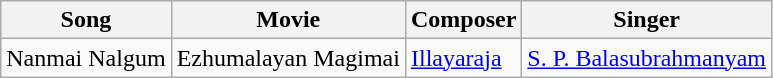<table class="wikitable">
<tr>
<th>Song</th>
<th>Movie</th>
<th>Composer</th>
<th>Singer</th>
</tr>
<tr>
<td>Nanmai Nalgum</td>
<td>Ezhumalayan Magimai</td>
<td><a href='#'>Illayaraja</a></td>
<td><a href='#'>S. P. Balasubrahmanyam</a></td>
</tr>
</table>
